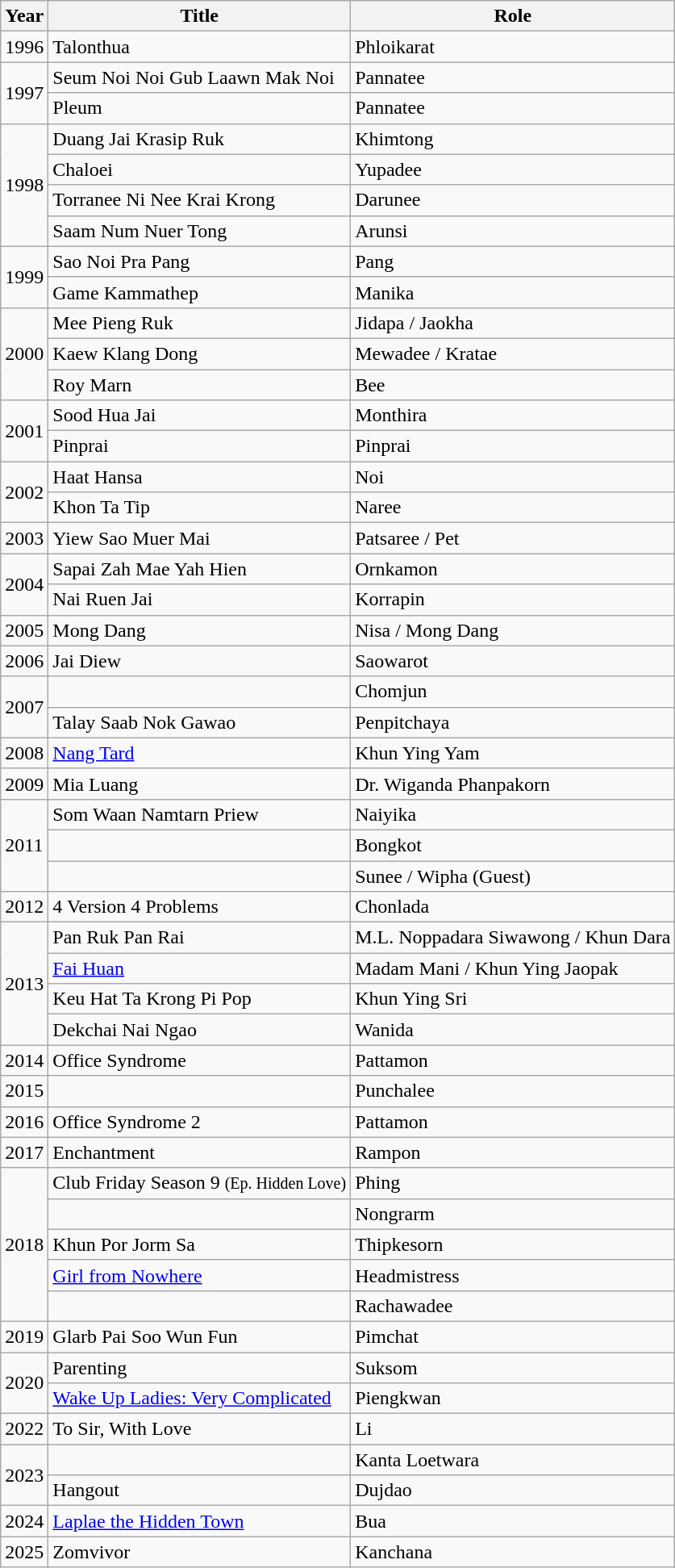<table class="wikitable">
<tr>
<th>Year</th>
<th>Title</th>
<th>Role</th>
</tr>
<tr>
<td>1996</td>
<td>Talonthua</td>
<td>Phloikarat</td>
</tr>
<tr>
<td rowspan = "2">1997</td>
<td>Seum Noi Noi Gub Laawn Mak Noi</td>
<td>Pannatee</td>
</tr>
<tr>
<td>Pleum</td>
<td>Pannatee</td>
</tr>
<tr>
<td rowspan = "4">1998</td>
<td>Duang Jai Krasip Ruk</td>
<td>Khimtong</td>
</tr>
<tr>
<td>Chaloei</td>
<td>Yupadee</td>
</tr>
<tr>
<td>Torranee Ni Nee Krai Krong</td>
<td>Darunee</td>
</tr>
<tr>
<td>Saam Num Nuer Tong</td>
<td>Arunsi</td>
</tr>
<tr>
<td rowspan = "2">1999</td>
<td>Sao Noi Pra Pang</td>
<td>Pang</td>
</tr>
<tr>
<td>Game Kammathep</td>
<td>Manika</td>
</tr>
<tr>
<td rowspan = "3">2000</td>
<td>Mee Pieng Ruk</td>
<td>Jidapa / Jaokha</td>
</tr>
<tr>
<td>Kaew Klang Dong</td>
<td>Mewadee / Kratae</td>
</tr>
<tr>
<td>Roy Marn</td>
<td>Bee</td>
</tr>
<tr>
<td rowspan = "2">2001</td>
<td>Sood Hua Jai</td>
<td>Monthira</td>
</tr>
<tr>
<td>Pinprai</td>
<td>Pinprai</td>
</tr>
<tr>
<td rowspan = "2">2002</td>
<td>Haat Hansa</td>
<td>Noi</td>
</tr>
<tr>
<td>Khon Ta Tip</td>
<td>Naree</td>
</tr>
<tr>
<td>2003</td>
<td>Yiew Sao Muer Mai</td>
<td>Patsaree / Pet</td>
</tr>
<tr>
<td rowspan = "2">2004</td>
<td>Sapai Zah Mae Yah Hien</td>
<td>Ornkamon</td>
</tr>
<tr>
<td>Nai Ruen Jai</td>
<td>Korrapin</td>
</tr>
<tr>
<td>2005</td>
<td>Mong Dang</td>
<td>Nisa / Mong Dang</td>
</tr>
<tr>
<td>2006</td>
<td>Jai Diew</td>
<td>Saowarot</td>
</tr>
<tr>
<td rowspan = "2">2007</td>
<td></td>
<td>Chomjun</td>
</tr>
<tr>
<td>Talay Saab Nok Gawao</td>
<td>Penpitchaya</td>
</tr>
<tr>
<td>2008</td>
<td><a href='#'>Nang Tard</a></td>
<td>Khun Ying Yam</td>
</tr>
<tr>
<td>2009</td>
<td>Mia Luang</td>
<td>Dr. Wiganda Phanpakorn</td>
</tr>
<tr>
<td rowspan = "3">2011</td>
<td>Som Waan Namtarn Priew</td>
<td>Naiyika</td>
</tr>
<tr>
<td></td>
<td>Bongkot</td>
</tr>
<tr>
<td></td>
<td>Sunee / Wipha (Guest)</td>
</tr>
<tr>
<td>2012</td>
<td>4 Version 4 Problems</td>
<td>Chonlada</td>
</tr>
<tr>
<td rowspan = "4">2013</td>
<td>Pan Ruk Pan Rai</td>
<td>M.L. Noppadara Siwawong / Khun Dara</td>
</tr>
<tr>
<td><a href='#'>Fai Huan</a></td>
<td>Madam Mani / Khun Ying Jaopak</td>
</tr>
<tr>
<td>Keu Hat Ta Krong Pi Pop</td>
<td>Khun Ying Sri</td>
</tr>
<tr>
<td>Dekchai Nai Ngao</td>
<td>Wanida</td>
</tr>
<tr>
<td>2014</td>
<td>Office Syndrome</td>
<td>Pattamon</td>
</tr>
<tr>
<td>2015</td>
<td></td>
<td>Punchalee</td>
</tr>
<tr>
<td>2016</td>
<td>Office Syndrome 2</td>
<td>Pattamon</td>
</tr>
<tr>
<td>2017</td>
<td>Enchantment</td>
<td>Rampon</td>
</tr>
<tr>
<td rowspan="5">2018</td>
<td>Club Friday Season 9 <small>(Ep. Hidden Love)</small></td>
<td>Phing</td>
</tr>
<tr>
<td></td>
<td>Nongrarm</td>
</tr>
<tr>
<td>Khun Por Jorm Sa</td>
<td>Thipkesorn</td>
</tr>
<tr>
<td><a href='#'>Girl from Nowhere</a></td>
<td>Headmistress</td>
</tr>
<tr>
<td></td>
<td>Rachawadee</td>
</tr>
<tr>
<td>2019</td>
<td>Glarb Pai Soo Wun Fun</td>
<td>Pimchat</td>
</tr>
<tr>
<td rowspan="2">2020</td>
<td>Parenting</td>
<td>Suksom</td>
</tr>
<tr>
<td><a href='#'>Wake Up Ladies: Very Complicated</a></td>
<td>Piengkwan</td>
</tr>
<tr>
<td>2022</td>
<td>To Sir, With Love</td>
<td>Li</td>
</tr>
<tr>
<td rowspan="2">2023</td>
<td></td>
<td>Kanta Loetwara</td>
</tr>
<tr>
<td>Hangout</td>
<td>Dujdao</td>
</tr>
<tr>
<td rowspan="1">2024</td>
<td><a href='#'>Laplae the Hidden Town</a></td>
<td>Bua</td>
</tr>
<tr>
<td rowspan="1">2025</td>
<td>Zomvivor</td>
<td>Kanchana</td>
</tr>
</table>
